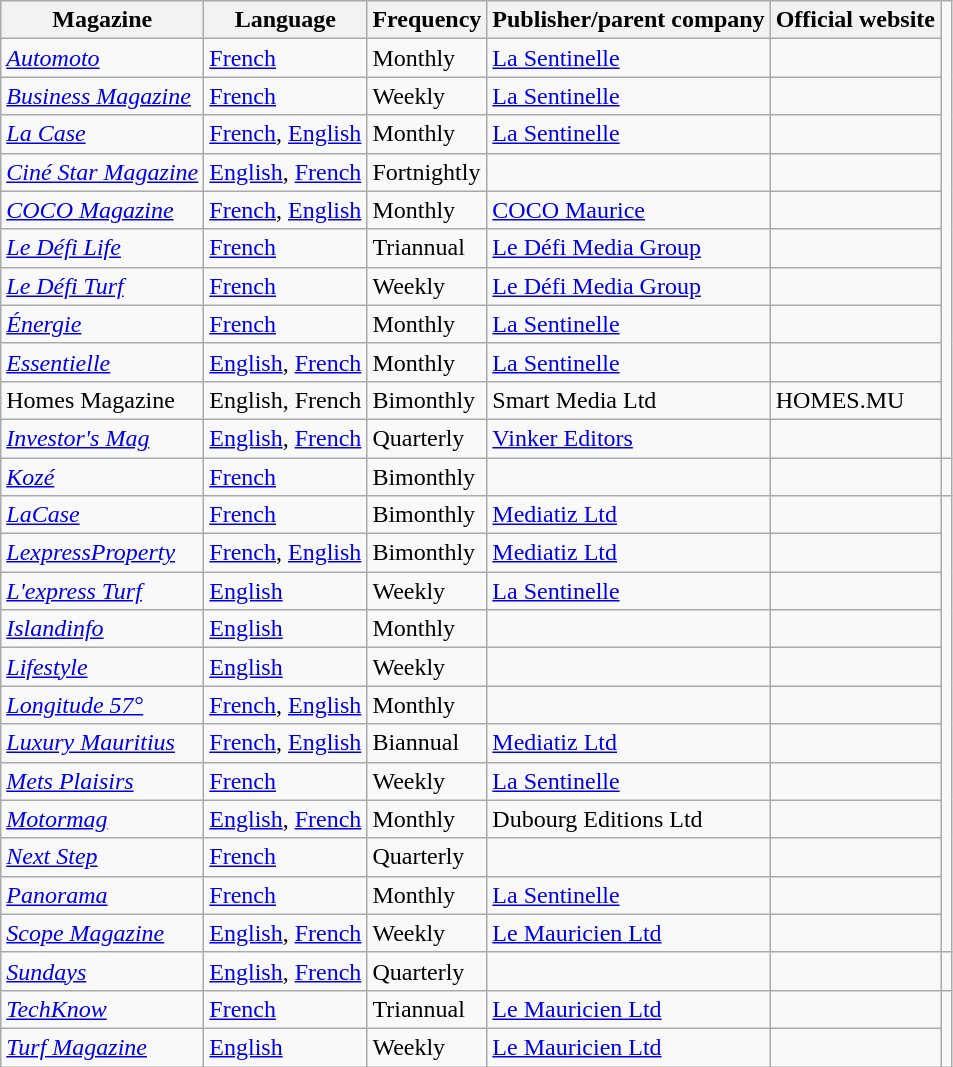<table class="wikitable">
<tr>
<th>Magazine</th>
<th>Language</th>
<th>Frequency</th>
<th>Publisher/parent company</th>
<th>Official website</th>
</tr>
<tr>
<td><em><a href='#'>Automoto</a></em></td>
<td><a href='#'>French</a></td>
<td>Monthly</td>
<td><a href='#'>La Sentinelle</a></td>
<td></td>
</tr>
<tr>
<td><em><a href='#'>Business Magazine</a></em></td>
<td><a href='#'>French</a></td>
<td>Weekly</td>
<td><a href='#'>La Sentinelle</a></td>
<td></td>
</tr>
<tr>
<td><em><a href='#'>La Case</a></em></td>
<td><a href='#'>French</a>, <a href='#'>English</a></td>
<td>Monthly</td>
<td><a href='#'>La Sentinelle</a></td>
<td></td>
</tr>
<tr>
<td><em><a href='#'>Ciné Star Magazine</a></em></td>
<td><a href='#'>English</a>, <a href='#'>French</a></td>
<td>Fortnightly</td>
<td></td>
<td></td>
</tr>
<tr>
<td><em><a href='#'>COCO Magazine</a></em></td>
<td><a href='#'>French</a>, <a href='#'>English</a></td>
<td>Monthly</td>
<td><a href='#'>COCO Maurice</a></td>
<td></td>
</tr>
<tr>
<td><em><a href='#'>Le Défi Life</a></em></td>
<td><a href='#'>French</a></td>
<td>Triannual</td>
<td><a href='#'>Le Défi Media Group</a></td>
<td></td>
</tr>
<tr>
<td><em><a href='#'>Le Défi Turf</a></em></td>
<td><a href='#'>French</a></td>
<td>Weekly</td>
<td><a href='#'>Le Défi Media Group</a></td>
<td></td>
</tr>
<tr>
<td><em><a href='#'>Énergie</a></em></td>
<td><a href='#'>French</a></td>
<td>Monthly</td>
<td><a href='#'>La Sentinelle</a></td>
<td></td>
</tr>
<tr>
<td><em><a href='#'>Essentielle</a></em></td>
<td><a href='#'>English</a>, <a href='#'>French</a></td>
<td>Monthly</td>
<td><a href='#'>La Sentinelle</a></td>
<td></td>
</tr>
<tr>
<td>Homes Magazine</td>
<td>English, French</td>
<td>Bimonthly</td>
<td>Smart Media Ltd</td>
<td>HOMES.MU</td>
</tr>
<tr>
<td><em><a href='#'>Investor's Mag</a></em></td>
<td><a href='#'>English</a>, <a href='#'>French</a></td>
<td>Quarterly</td>
<td><a href='#'>Vinker Editors</a></td>
<td></td>
</tr>
<tr>
<td><em><a href='#'>Kozé</a></em></td>
<td><a href='#'>French</a></td>
<td>Bimonthly</td>
<td></td>
<td></td>
<td></td>
</tr>
<tr>
<td><em><a href='#'>LaCase</a></em></td>
<td><a href='#'>French</a></td>
<td>Bimonthly</td>
<td><a href='#'>Mediatiz Ltd</a></td>
<td></td>
</tr>
<tr>
<td><em><a href='#'>LexpressProperty</a></em></td>
<td><a href='#'>French</a>, <a href='#'>English</a></td>
<td>Bimonthly</td>
<td><a href='#'>Mediatiz Ltd</a></td>
<td></td>
</tr>
<tr>
<td><em><a href='#'>L'express Turf</a></em></td>
<td><a href='#'>English</a></td>
<td>Weekly</td>
<td><a href='#'>La Sentinelle</a></td>
<td></td>
</tr>
<tr>
<td><em><a href='#'>Islandinfo</a></em></td>
<td><a href='#'>English</a></td>
<td>Monthly</td>
<td></td>
<td></td>
</tr>
<tr>
<td><em><a href='#'>Lifestyle</a></em></td>
<td><a href='#'>English</a></td>
<td>Weekly</td>
<td></td>
<td></td>
</tr>
<tr>
<td><em><a href='#'>Longitude 57°</a></em></td>
<td><a href='#'>French</a>, <a href='#'>English</a></td>
<td>Monthly</td>
<td></td>
<td></td>
</tr>
<tr>
<td><em><a href='#'>Luxury Mauritius</a></em></td>
<td><a href='#'>French</a>, <a href='#'>English</a></td>
<td>Biannual</td>
<td><a href='#'>Mediatiz Ltd</a></td>
<td></td>
</tr>
<tr>
<td><em><a href='#'>Mets Plaisirs</a></em></td>
<td><a href='#'>French</a></td>
<td>Weekly</td>
<td><a href='#'>La Sentinelle</a></td>
<td></td>
</tr>
<tr>
<td><em><a href='#'>Motormag</a></em></td>
<td><a href='#'>English</a>, <a href='#'>French</a></td>
<td>Monthly</td>
<td>Dubourg Editions Ltd</td>
<td></td>
</tr>
<tr>
<td><em><a href='#'>Next Step</a></em></td>
<td><a href='#'>French</a></td>
<td>Quarterly</td>
<td></td>
<td></td>
</tr>
<tr>
<td><em><a href='#'>Panorama</a></em></td>
<td><a href='#'>French</a></td>
<td>Monthly</td>
<td><a href='#'>La Sentinelle</a></td>
<td></td>
</tr>
<tr>
<td><em><a href='#'>Scope Magazine</a></em></td>
<td><a href='#'>English</a>, <a href='#'>French</a></td>
<td>Weekly</td>
<td><a href='#'>Le Mauricien Ltd</a></td>
<td></td>
</tr>
<tr>
<td><em><a href='#'>Sundays</a></em></td>
<td><a href='#'>English</a>,  <a href='#'>French</a></td>
<td>Quarterly</td>
<td></td>
<td></td>
<td></td>
</tr>
<tr>
<td><em><a href='#'>TechKnow</a></em></td>
<td><a href='#'>French</a></td>
<td>Triannual</td>
<td><a href='#'>Le Mauricien Ltd</a></td>
<td></td>
</tr>
<tr>
<td><em><a href='#'>Turf Magazine</a></em></td>
<td><a href='#'>English</a></td>
<td>Weekly</td>
<td><a href='#'>Le Mauricien Ltd</a></td>
<td></td>
</tr>
</table>
